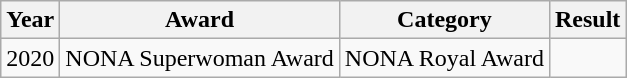<table class="wikitable">
<tr>
<th>Year</th>
<th>Award</th>
<th>Category</th>
<th>Result</th>
</tr>
<tr>
<td>2020</td>
<td>NONA Superwoman Award</td>
<td>NONA Royal Award</td>
<td></td>
</tr>
</table>
